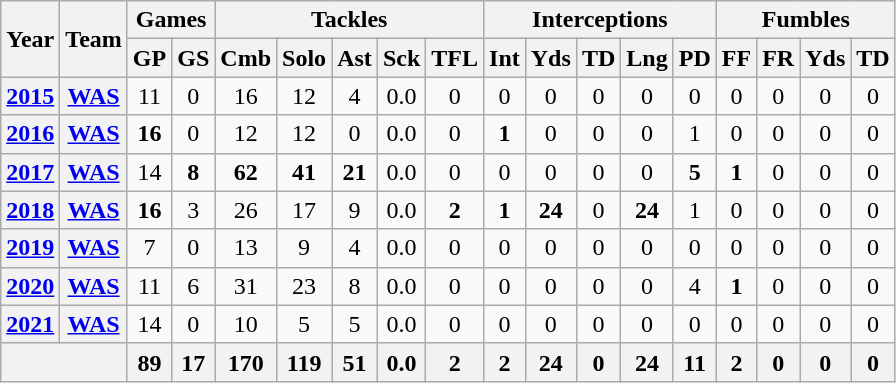<table class="wikitable" style="text-align:center">
<tr>
<th rowspan="2">Year</th>
<th rowspan="2">Team</th>
<th colspan="2">Games</th>
<th colspan="5">Tackles</th>
<th colspan="5">Interceptions</th>
<th colspan="4">Fumbles</th>
</tr>
<tr>
<th>GP</th>
<th>GS</th>
<th>Cmb</th>
<th>Solo</th>
<th>Ast</th>
<th>Sck</th>
<th>TFL</th>
<th>Int</th>
<th>Yds</th>
<th>TD</th>
<th>Lng</th>
<th>PD</th>
<th>FF</th>
<th>FR</th>
<th>Yds</th>
<th>TD</th>
</tr>
<tr>
<th><a href='#'>2015</a></th>
<th><a href='#'>WAS</a></th>
<td>11</td>
<td>0</td>
<td>16</td>
<td>12</td>
<td>4</td>
<td>0.0</td>
<td>0</td>
<td>0</td>
<td>0</td>
<td>0</td>
<td>0</td>
<td>0</td>
<td>0</td>
<td>0</td>
<td>0</td>
<td>0</td>
</tr>
<tr>
<th><a href='#'>2016</a></th>
<th><a href='#'>WAS</a></th>
<td><strong>16</strong></td>
<td>0</td>
<td>12</td>
<td>12</td>
<td>0</td>
<td>0.0</td>
<td>0</td>
<td><strong>1</strong></td>
<td>0</td>
<td>0</td>
<td>0</td>
<td>1</td>
<td>0</td>
<td>0</td>
<td>0</td>
<td>0</td>
</tr>
<tr>
<th><a href='#'>2017</a></th>
<th><a href='#'>WAS</a></th>
<td>14</td>
<td><strong>8</strong></td>
<td><strong>62</strong></td>
<td><strong>41</strong></td>
<td><strong>21</strong></td>
<td>0.0</td>
<td>0</td>
<td>0</td>
<td>0</td>
<td>0</td>
<td>0</td>
<td><strong>5</strong></td>
<td><strong>1</strong></td>
<td>0</td>
<td>0</td>
<td>0</td>
</tr>
<tr>
<th><a href='#'>2018</a></th>
<th><a href='#'>WAS</a></th>
<td><strong>16</strong></td>
<td>3</td>
<td>26</td>
<td>17</td>
<td>9</td>
<td>0.0</td>
<td><strong>2</strong></td>
<td><strong>1</strong></td>
<td><strong>24</strong></td>
<td>0</td>
<td><strong>24</strong></td>
<td>1</td>
<td>0</td>
<td>0</td>
<td>0</td>
<td>0</td>
</tr>
<tr>
<th><a href='#'>2019</a></th>
<th><a href='#'>WAS</a></th>
<td>7</td>
<td>0</td>
<td>13</td>
<td>9</td>
<td>4</td>
<td>0.0</td>
<td>0</td>
<td>0</td>
<td>0</td>
<td>0</td>
<td>0</td>
<td>0</td>
<td>0</td>
<td>0</td>
<td>0</td>
<td>0</td>
</tr>
<tr>
<th><a href='#'>2020</a></th>
<th><a href='#'>WAS</a></th>
<td>11</td>
<td>6</td>
<td>31</td>
<td>23</td>
<td>8</td>
<td>0.0</td>
<td>0</td>
<td>0</td>
<td>0</td>
<td>0</td>
<td>0</td>
<td>4</td>
<td><strong>1</strong></td>
<td>0</td>
<td>0</td>
<td>0</td>
</tr>
<tr>
<th><a href='#'>2021</a></th>
<th><a href='#'>WAS</a></th>
<td>14</td>
<td>0</td>
<td>10</td>
<td>5</td>
<td>5</td>
<td>0.0</td>
<td>0</td>
<td>0</td>
<td>0</td>
<td>0</td>
<td>0</td>
<td>0</td>
<td>0</td>
<td>0</td>
<td>0</td>
<td>0</td>
</tr>
<tr>
<th colspan="2"></th>
<th>89</th>
<th>17</th>
<th>170</th>
<th>119</th>
<th>51</th>
<th>0.0</th>
<th>2</th>
<th>2</th>
<th>24</th>
<th>0</th>
<th>24</th>
<th>11</th>
<th>2</th>
<th>0</th>
<th>0</th>
<th>0</th>
</tr>
</table>
